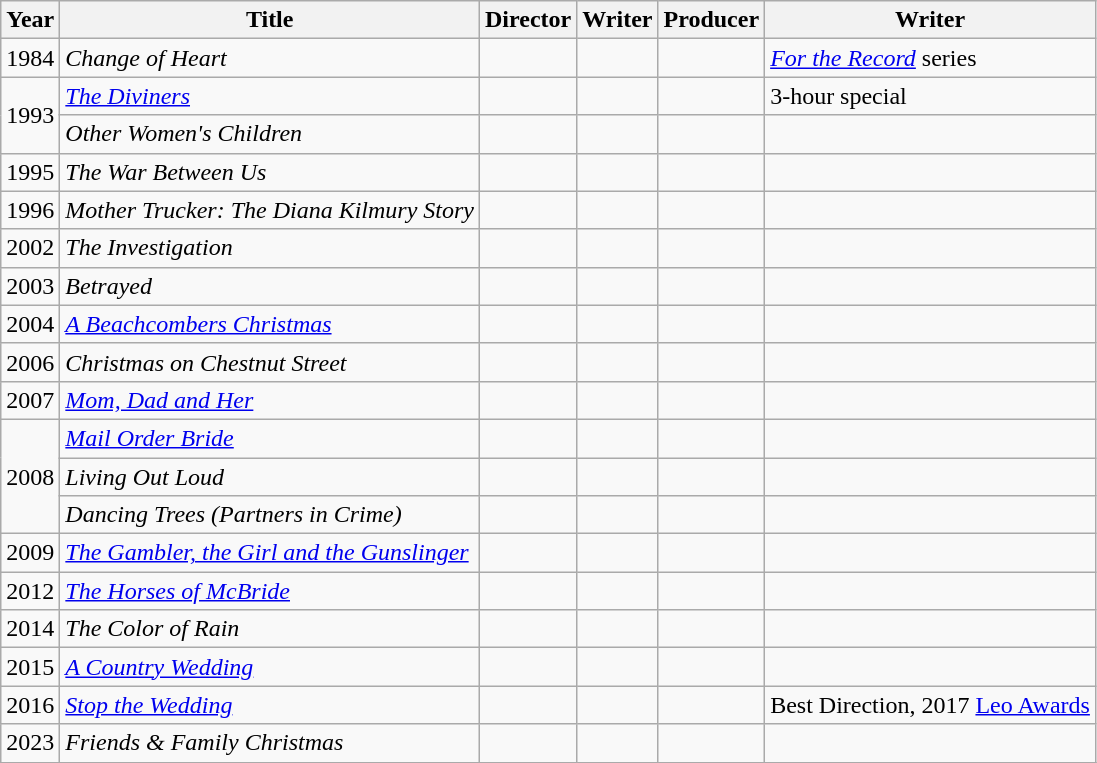<table class="wikitable">
<tr>
<th>Year</th>
<th>Title</th>
<th>Director</th>
<th>Writer</th>
<th>Producer</th>
<th>Writer</th>
</tr>
<tr>
<td>1984</td>
<td><em>Change of Heart</em></td>
<td></td>
<td></td>
<td></td>
<td><em><a href='#'>For the Record</a></em> series</td>
</tr>
<tr>
<td rowspan="2">1993</td>
<td><em><a href='#'>The Diviners</a></em></td>
<td></td>
<td></td>
<td></td>
<td>3-hour special</td>
</tr>
<tr>
<td><em>Other Women's Children</em></td>
<td></td>
<td></td>
<td></td>
<td></td>
</tr>
<tr>
<td>1995</td>
<td><em>The War Between Us</em></td>
<td></td>
<td></td>
<td></td>
<td></td>
</tr>
<tr>
<td>1996</td>
<td><em>Mother Trucker: The Diana Kilmury Story</em></td>
<td></td>
<td></td>
<td></td>
<td></td>
</tr>
<tr>
<td>2002</td>
<td><em>The Investigation</em></td>
<td></td>
<td></td>
<td></td>
<td></td>
</tr>
<tr>
<td>2003</td>
<td><em>Betrayed</em></td>
<td></td>
<td></td>
<td></td>
<td></td>
</tr>
<tr>
<td>2004</td>
<td><em><a href='#'>A Beachcombers Christmas</a></em></td>
<td></td>
<td></td>
<td></td>
<td></td>
</tr>
<tr>
<td>2006</td>
<td><em>Christmas on Chestnut Street</em></td>
<td></td>
<td></td>
<td></td>
<td></td>
</tr>
<tr>
<td>2007</td>
<td><em><a href='#'>Mom, Dad and Her</a></em></td>
<td></td>
<td></td>
<td></td>
<td></td>
</tr>
<tr>
<td rowspan=3>2008</td>
<td><em><a href='#'>Mail Order Bride</a></em></td>
<td></td>
<td></td>
<td></td>
<td></td>
</tr>
<tr>
<td><em>Living Out Loud</em></td>
<td></td>
<td></td>
<td></td>
<td></td>
</tr>
<tr>
<td><em>Dancing Trees (Partners in Crime)</em></td>
<td></td>
<td></td>
<td></td>
<td></td>
</tr>
<tr>
<td>2009</td>
<td><em><a href='#'>The Gambler, the Girl and the Gunslinger</a></em></td>
<td></td>
<td></td>
<td></td>
<td></td>
</tr>
<tr>
<td>2012</td>
<td><em><a href='#'>The Horses of McBride</a></em></td>
<td></td>
<td></td>
<td></td>
<td></td>
</tr>
<tr>
<td>2014</td>
<td><em>The Color of Rain</em></td>
<td></td>
<td></td>
<td></td>
<td></td>
</tr>
<tr>
<td>2015</td>
<td><em><a href='#'>A Country Wedding</a></em></td>
<td></td>
<td></td>
<td></td>
<td></td>
</tr>
<tr>
<td>2016</td>
<td><em><a href='#'>Stop the Wedding</a></em></td>
<td></td>
<td></td>
<td></td>
<td>Best Direction, 2017 <a href='#'>Leo Awards</a></td>
</tr>
<tr>
<td>2023</td>
<td><em>Friends & Family Christmas</em></td>
<td></td>
<td></td>
<td></td>
<td></td>
</tr>
<tr>
</tr>
</table>
